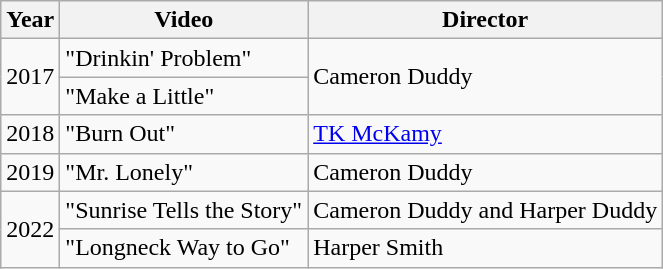<table class="wikitable">
<tr>
<th>Year</th>
<th>Video</th>
<th>Director</th>
</tr>
<tr>
<td rowspan=2>2017</td>
<td>"Drinkin' Problem"</td>
<td rowspan=2>Cameron Duddy</td>
</tr>
<tr>
<td>"Make a Little"</td>
</tr>
<tr>
<td>2018</td>
<td>"Burn Out"</td>
<td><a href='#'>TK McKamy</a></td>
</tr>
<tr>
<td>2019</td>
<td>"Mr. Lonely"</td>
<td>Cameron Duddy</td>
</tr>
<tr>
<td rowspan=2>2022</td>
<td>"Sunrise Tells the Story"</td>
<td>Cameron Duddy and Harper Duddy</td>
</tr>
<tr>
<td>"Longneck Way to Go"</td>
<td>Harper Smith</td>
</tr>
</table>
